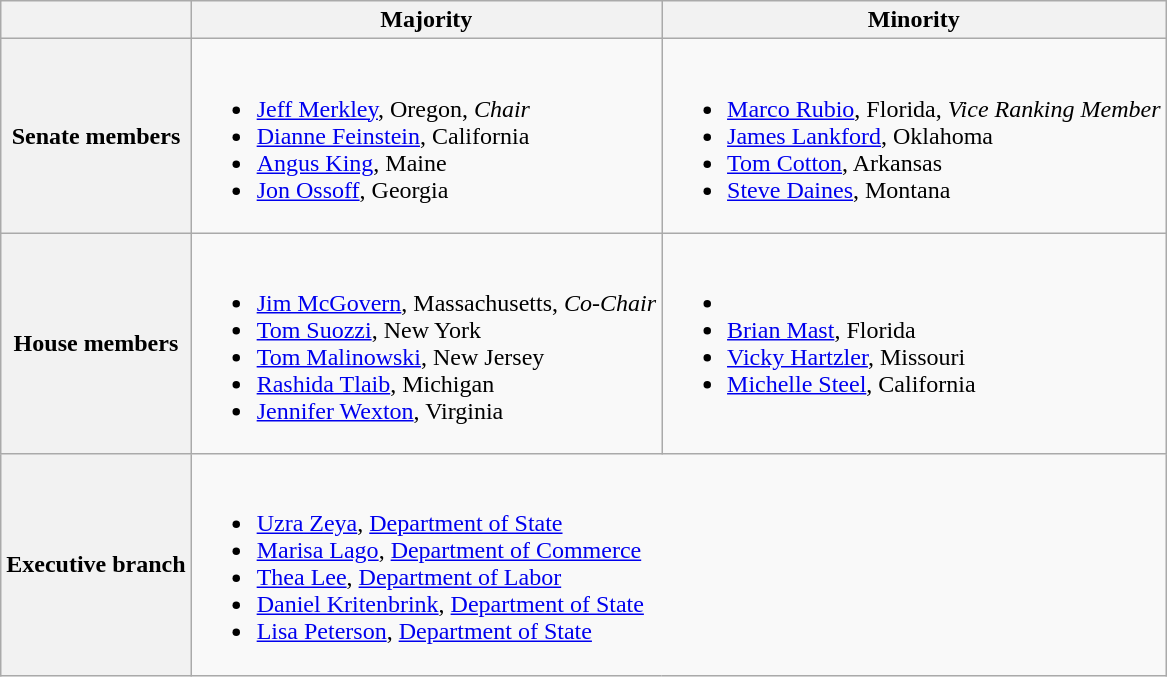<table class=wikitable>
<tr>
<th></th>
<th>Majority</th>
<th>Minority</th>
</tr>
<tr>
<th>Senate members</th>
<td valign="top" ><br><ul><li><a href='#'>Jeff Merkley</a>, Oregon, <em>Chair</em></li><li><a href='#'>Dianne Feinstein</a>, California</li><li><a href='#'>Angus King</a>, Maine</li><li><a href='#'>Jon Ossoff</a>, Georgia</li></ul></td>
<td valign="top" ><br><ul><li><a href='#'>Marco Rubio</a>, Florida, <em>Vice Ranking Member</em></li><li><a href='#'>James Lankford</a>, Oklahoma</li><li><a href='#'>Tom Cotton</a>, Arkansas</li><li><a href='#'>Steve Daines</a>, Montana</li></ul></td>
</tr>
<tr>
<th>House members</th>
<td valign="top" ><br><ul><li><a href='#'>Jim McGovern</a>, Massachusetts, <em>Co-Chair</em></li><li><a href='#'>Tom Suozzi</a>, New York</li><li><a href='#'>Tom Malinowski</a>, New Jersey</li><li><a href='#'>Rashida Tlaib</a>, Michigan</li><li><a href='#'>Jennifer Wexton</a>, Virginia</li></ul></td>
<td valign="top" ><br><ul><li></li><li><a href='#'>Brian Mast</a>, Florida</li><li><a href='#'>Vicky Hartzler</a>, Missouri</li><li><a href='#'>Michelle Steel</a>, California</li></ul></td>
</tr>
<tr>
<th>Executive branch</th>
<td colspan=2><br><ul><li><a href='#'>Uzra Zeya</a>, <a href='#'>Department of State</a></li><li><a href='#'>Marisa Lago</a>, <a href='#'>Department of Commerce</a></li><li><a href='#'>Thea Lee</a>, <a href='#'>Department of Labor</a></li><li><a href='#'>Daniel Kritenbrink</a>, <a href='#'>Department of State</a></li><li><a href='#'>Lisa Peterson</a>, <a href='#'>Department of State</a></li></ul></td>
</tr>
</table>
